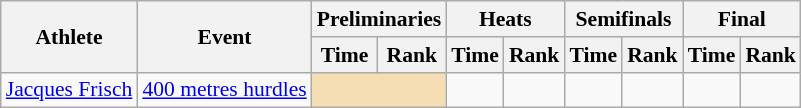<table class=wikitable style="font-size:90%;">
<tr>
<th rowspan="2">Athlete</th>
<th rowspan="2">Event</th>
<th colspan="2">Preliminaries</th>
<th colspan="2">Heats</th>
<th colspan="2">Semifinals</th>
<th colspan="2">Final</th>
</tr>
<tr>
<th>Time</th>
<th>Rank</th>
<th>Time</th>
<th>Rank</th>
<th>Time</th>
<th>Rank</th>
<th>Time</th>
<th>Rank</th>
</tr>
<tr style="border-top: single;">
<td><a href='#'>Jacques Frisch</a></td>
<td><a href='#'>400 metres hurdles</a></td>
<td colspan= 2 bgcolor="wheat"></td>
<td align=center></td>
<td align=center></td>
<td align=center></td>
<td align=center></td>
<td align=center></td>
<td align=center></td>
</tr>
</table>
